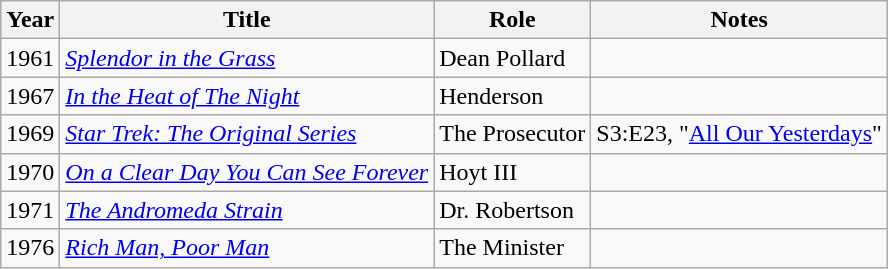<table class="wikitable">
<tr>
<th>Year</th>
<th>Title</th>
<th>Role</th>
<th>Notes</th>
</tr>
<tr>
<td>1961</td>
<td><em><a href='#'>Splendor in the Grass</a></em></td>
<td>Dean Pollard</td>
<td></td>
</tr>
<tr>
<td>1967</td>
<td><em><a href='#'>In the Heat of The Night</a></em></td>
<td>Henderson</td>
<td></td>
</tr>
<tr>
<td>1969</td>
<td><em><a href='#'>Star Trek: The Original Series</a></em></td>
<td>The Prosecutor</td>
<td>S3:E23, "<a href='#'>All Our Yesterdays</a>"</td>
</tr>
<tr>
<td>1970</td>
<td><em><a href='#'>On a Clear Day You Can See Forever</a></em></td>
<td>Hoyt III</td>
<td></td>
</tr>
<tr>
<td>1971</td>
<td><em><a href='#'>The Andromeda Strain</a></em></td>
<td>Dr. Robertson</td>
<td></td>
</tr>
<tr>
<td>1976</td>
<td><em><a href='#'>Rich Man, Poor Man</a></em></td>
<td>The Minister</td>
<td></td>
</tr>
</table>
